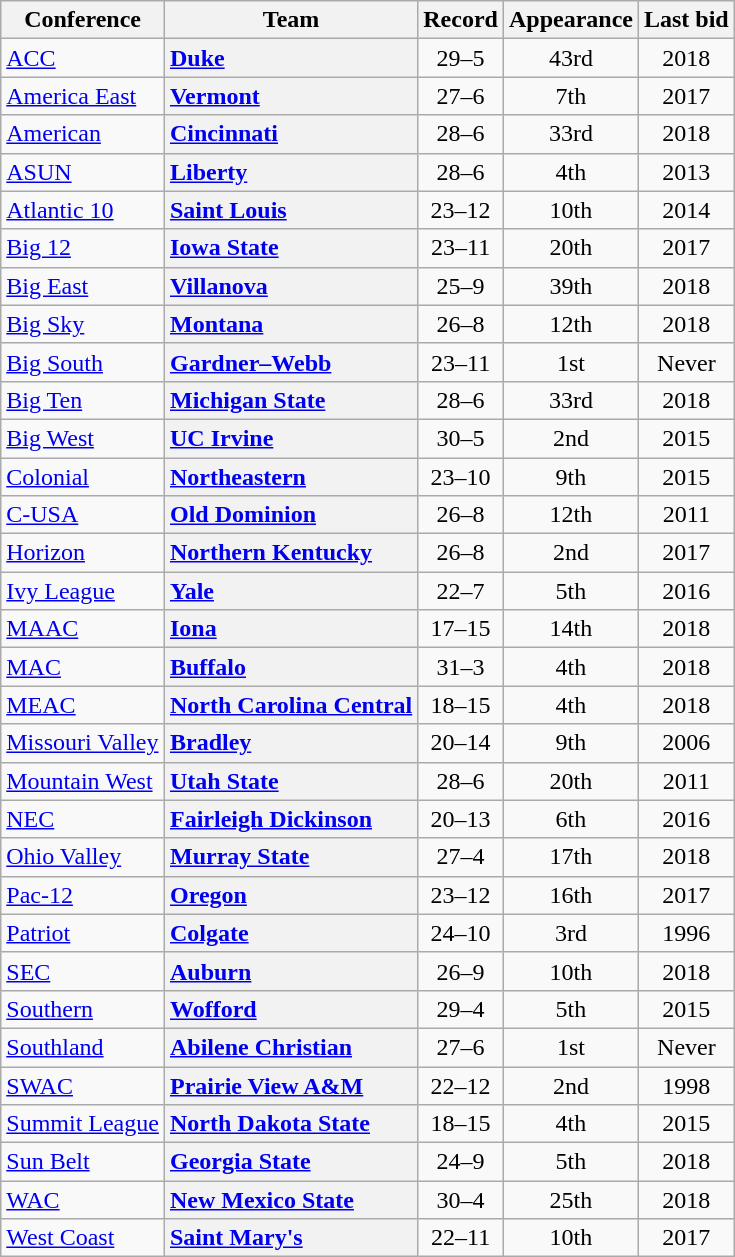<table class="wikitable sortable plainrowheaders" style="text-align:center;">
<tr>
<th scope="col">Conference</th>
<th scope="col">Team</th>
<th scope="col" data-sort-type="number">Record</th>
<th scope="col" data-sort-type="number">Appearance</th>
<th scope="col">Last bid</th>
</tr>
<tr>
<td align=left><a href='#'>ACC</a></td>
<th scope="row" style="text-align:left"><a href='#'>Duke</a></th>
<td>29–5</td>
<td>43rd</td>
<td>2018</td>
</tr>
<tr>
<td align=left><a href='#'>America East</a></td>
<th scope="row" style="text-align:left"><a href='#'>Vermont</a></th>
<td>27–6</td>
<td>7th</td>
<td>2017</td>
</tr>
<tr>
<td align=left><a href='#'>American</a></td>
<th scope="row" style="text-align:left"><a href='#'>Cincinnati</a></th>
<td>28–6</td>
<td>33rd</td>
<td>2018</td>
</tr>
<tr>
<td align=left><a href='#'>ASUN</a></td>
<th scope="row" style="text-align:left"><a href='#'>Liberty</a></th>
<td>28–6</td>
<td>4th</td>
<td>2013</td>
</tr>
<tr>
<td align=left><a href='#'>Atlantic 10</a></td>
<th scope="row" style="text-align:left"><a href='#'>Saint Louis</a></th>
<td>23–12</td>
<td>10th</td>
<td>2014</td>
</tr>
<tr>
<td align=left><a href='#'>Big 12</a></td>
<th scope="row" style="text-align:left"><a href='#'>Iowa State</a></th>
<td>23–11</td>
<td>20th</td>
<td>2017</td>
</tr>
<tr>
<td align=left><a href='#'>Big East</a></td>
<th scope="row" style="text-align:left"><a href='#'>Villanova</a></th>
<td>25–9</td>
<td>39th</td>
<td>2018</td>
</tr>
<tr>
<td align=left><a href='#'>Big Sky</a></td>
<th scope="row" style="text-align:left"><a href='#'>Montana</a></th>
<td>26–8</td>
<td>12th</td>
<td>2018</td>
</tr>
<tr>
<td align=left><a href='#'>Big South</a></td>
<th scope="row" style="text-align:left"><a href='#'>Gardner–Webb</a></th>
<td>23–11</td>
<td>1st</td>
<td>Never</td>
</tr>
<tr>
<td align=left><a href='#'>Big Ten</a></td>
<th scope="row" style="text-align:left"><a href='#'>Michigan State</a></th>
<td>28–6</td>
<td>33rd</td>
<td>2018</td>
</tr>
<tr>
<td align=left><a href='#'>Big West</a></td>
<th scope="row" style="text-align:left"><a href='#'>UC Irvine</a></th>
<td>30–5</td>
<td>2nd</td>
<td>2015</td>
</tr>
<tr>
<td align=left><a href='#'>Colonial</a></td>
<th scope="row" style="text-align:left"><a href='#'>Northeastern</a></th>
<td>23–10</td>
<td>9th</td>
<td>2015</td>
</tr>
<tr>
<td align=left><a href='#'>C-USA</a></td>
<th scope="row" style="text-align:left"><a href='#'>Old Dominion</a></th>
<td>26–8</td>
<td>12th</td>
<td>2011</td>
</tr>
<tr>
<td align=left><a href='#'>Horizon</a></td>
<th scope="row" style="text-align:left"><a href='#'>Northern Kentucky</a></th>
<td>26–8</td>
<td>2nd</td>
<td>2017</td>
</tr>
<tr>
<td align=left><a href='#'>Ivy League</a></td>
<th scope="row" style="text-align:left"><a href='#'>Yale</a></th>
<td>22–7</td>
<td>5th</td>
<td>2016</td>
</tr>
<tr>
<td align=left><a href='#'>MAAC</a></td>
<th scope="row" style="text-align:left"><a href='#'>Iona</a></th>
<td>17–15</td>
<td>14th</td>
<td>2018</td>
</tr>
<tr>
<td align=left><a href='#'>MAC</a></td>
<th scope="row" style="text-align:left"><a href='#'>Buffalo</a></th>
<td>31–3</td>
<td>4th</td>
<td>2018</td>
</tr>
<tr>
<td align=left><a href='#'>MEAC</a></td>
<th scope="row" style="text-align:left"><a href='#'>North Carolina Central</a></th>
<td>18–15</td>
<td>4th</td>
<td>2018</td>
</tr>
<tr>
<td align=left><a href='#'>Missouri Valley</a></td>
<th scope="row" style="text-align:left"><a href='#'>Bradley</a></th>
<td>20–14</td>
<td>9th</td>
<td>2006</td>
</tr>
<tr>
<td align=left><a href='#'>Mountain West</a></td>
<th scope="row" style="text-align:left"><a href='#'>Utah State</a></th>
<td>28–6</td>
<td>20th</td>
<td>2011</td>
</tr>
<tr>
<td align=left><a href='#'>NEC</a></td>
<th scope="row" style="text-align:left"><a href='#'>Fairleigh Dickinson</a></th>
<td>20–13</td>
<td>6th</td>
<td>2016</td>
</tr>
<tr>
<td align=left><a href='#'>Ohio Valley</a></td>
<th scope="row" style="text-align:left"><a href='#'>Murray State</a></th>
<td>27–4</td>
<td>17th</td>
<td>2018</td>
</tr>
<tr>
<td align=left><a href='#'>Pac-12</a></td>
<th scope="row" style="text-align:left"><a href='#'>Oregon</a></th>
<td>23–12</td>
<td>16th</td>
<td>2017</td>
</tr>
<tr>
<td align=left><a href='#'>Patriot</a></td>
<th scope="row" style="text-align:left"><a href='#'>Colgate</a></th>
<td>24–10</td>
<td>3rd</td>
<td>1996</td>
</tr>
<tr>
<td align=left><a href='#'>SEC</a></td>
<th scope="row" style="text-align:left"><a href='#'>Auburn</a></th>
<td>26–9</td>
<td>10th</td>
<td>2018</td>
</tr>
<tr>
<td align=left><a href='#'>Southern</a></td>
<th scope="row" style="text-align:left"><a href='#'>Wofford</a></th>
<td>29–4</td>
<td>5th</td>
<td>2015</td>
</tr>
<tr>
<td align=left><a href='#'>Southland</a></td>
<th scope="row" style="text-align:left"><a href='#'>Abilene Christian</a></th>
<td>27–6</td>
<td>1st</td>
<td>Never</td>
</tr>
<tr>
<td align=left><a href='#'>SWAC</a></td>
<th scope="row" style="text-align:left"><a href='#'>Prairie View A&M</a></th>
<td>22–12</td>
<td>2nd</td>
<td>1998</td>
</tr>
<tr>
<td align=left><a href='#'>Summit League</a></td>
<th scope="row" style="text-align:left"><a href='#'>North Dakota State</a></th>
<td>18–15</td>
<td>4th</td>
<td>2015</td>
</tr>
<tr>
<td align=left><a href='#'>Sun Belt</a></td>
<th scope="row" style="text-align:left"><a href='#'>Georgia State</a></th>
<td>24–9</td>
<td>5th</td>
<td>2018</td>
</tr>
<tr>
<td align=left><a href='#'>WAC</a></td>
<th scope="row" style="text-align:left"><a href='#'>New Mexico State</a></th>
<td>30–4</td>
<td>25th</td>
<td>2018</td>
</tr>
<tr>
<td align=left><a href='#'>West Coast</a></td>
<th scope="row" style="text-align:left"><a href='#'>Saint Mary's</a></th>
<td>22–11</td>
<td>10th</td>
<td>2017</td>
</tr>
</table>
